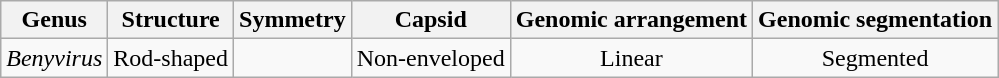<table class="wikitable sortable" style="text-align:center">
<tr>
<th>Genus</th>
<th>Structure</th>
<th>Symmetry</th>
<th>Capsid</th>
<th>Genomic arrangement</th>
<th>Genomic segmentation</th>
</tr>
<tr>
<td><em>Benyvirus</em></td>
<td>Rod-shaped</td>
<td></td>
<td>Non-enveloped</td>
<td>Linear</td>
<td>Segmented</td>
</tr>
</table>
